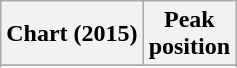<table class="wikitable sortable plainrowheaders" style="text-align:center">
<tr>
<th scope="col">Chart (2015)</th>
<th scope="col">Peak<br>position</th>
</tr>
<tr>
</tr>
<tr>
</tr>
<tr>
</tr>
<tr>
</tr>
<tr>
</tr>
<tr>
</tr>
<tr>
</tr>
<tr>
</tr>
<tr>
</tr>
<tr>
</tr>
<tr>
</tr>
<tr>
</tr>
<tr>
</tr>
<tr>
</tr>
<tr>
</tr>
<tr>
</tr>
<tr>
</tr>
<tr>
</tr>
<tr>
</tr>
<tr>
</tr>
<tr>
</tr>
<tr>
</tr>
</table>
